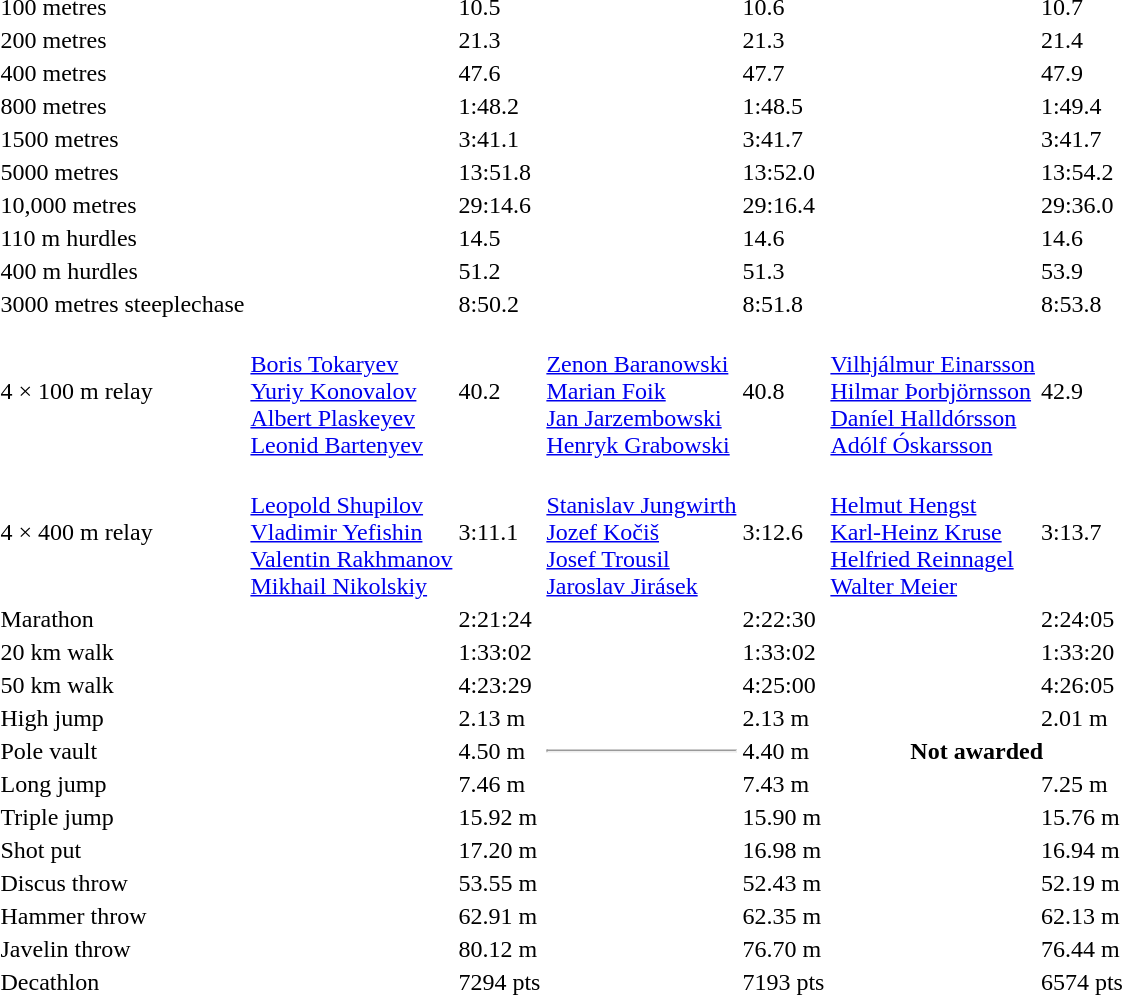<table>
<tr>
<td>100 metres</td>
<td></td>
<td>10.5</td>
<td></td>
<td>10.6</td>
<td></td>
<td>10.7</td>
</tr>
<tr>
<td>200 metres</td>
<td></td>
<td>21.3</td>
<td></td>
<td>21.3</td>
<td></td>
<td>21.4</td>
</tr>
<tr>
<td>400 metres</td>
<td></td>
<td>47.6</td>
<td></td>
<td>47.7</td>
<td></td>
<td>47.9</td>
</tr>
<tr>
<td>800 metres</td>
<td></td>
<td>1:48.2</td>
<td></td>
<td>1:48.5</td>
<td></td>
<td>1:49.4</td>
</tr>
<tr>
<td>1500 metres</td>
<td></td>
<td>3:41.1</td>
<td></td>
<td>3:41.7</td>
<td></td>
<td>3:41.7</td>
</tr>
<tr>
<td>5000 metres</td>
<td></td>
<td>13:51.8</td>
<td></td>
<td>13:52.0</td>
<td></td>
<td>13:54.2</td>
</tr>
<tr>
<td>10,000 metres</td>
<td></td>
<td>29:14.6</td>
<td></td>
<td>29:16.4</td>
<td></td>
<td>29:36.0</td>
</tr>
<tr>
<td>110 m hurdles</td>
<td></td>
<td>14.5</td>
<td></td>
<td>14.6</td>
<td></td>
<td>14.6</td>
</tr>
<tr>
<td>400 m hurdles</td>
<td></td>
<td>51.2</td>
<td></td>
<td>51.3</td>
<td></td>
<td>53.9</td>
</tr>
<tr>
<td>3000 metres steeplechase</td>
<td></td>
<td>8:50.2</td>
<td></td>
<td>8:51.8</td>
<td></td>
<td>8:53.8</td>
</tr>
<tr>
<td>4 × 100 m relay</td>
<td><br><a href='#'>Boris Tokaryev</a><br><a href='#'>Yuriy Konovalov</a><br><a href='#'>Albert Plaskeyev</a><br><a href='#'>Leonid Bartenyev</a></td>
<td>40.2</td>
<td><br><a href='#'>Zenon Baranowski</a><br><a href='#'>Marian Foik</a><br><a href='#'>Jan Jarzembowski</a><br><a href='#'>Henryk Grabowski</a></td>
<td>40.8</td>
<td><br><a href='#'>Vilhjálmur Einarsson</a><br><a href='#'>Hilmar Þorbjörnsson</a><br><a href='#'>Daníel Halldórsson</a><br><a href='#'>Adólf Óskarsson</a></td>
<td>42.9</td>
</tr>
<tr>
<td>4 × 400 m relay</td>
<td><br><a href='#'>Leopold Shupilov</a><br><a href='#'>Vladimir Yefishin</a><br><a href='#'>Valentin Rakhmanov</a><br><a href='#'>Mikhail Nikolskiy</a></td>
<td>3:11.1</td>
<td><br><a href='#'>Stanislav Jungwirth</a><br><a href='#'>Jozef Kočiš</a><br><a href='#'>Josef Trousil</a><br><a href='#'>Jaroslav Jirásek</a></td>
<td>3:12.6</td>
<td><br><a href='#'>Helmut Hengst</a><br><a href='#'>Karl-Heinz Kruse</a><br><a href='#'>Helfried Reinnagel</a><br><a href='#'>Walter Meier</a></td>
<td>3:13.7</td>
</tr>
<tr>
<td>Marathon</td>
<td></td>
<td>2:21:24</td>
<td></td>
<td>2:22:30</td>
<td></td>
<td>2:24:05</td>
</tr>
<tr>
<td>20 km walk</td>
<td></td>
<td>1:33:02</td>
<td></td>
<td>1:33:02</td>
<td></td>
<td>1:33:20</td>
</tr>
<tr>
<td>50 km walk</td>
<td></td>
<td>4:23:29</td>
<td></td>
<td>4:25:00</td>
<td></td>
<td>4:26:05</td>
</tr>
<tr>
<td>High jump</td>
<td></td>
<td>2.13 m</td>
<td></td>
<td>2.13 m</td>
<td></td>
<td>2.01 m</td>
</tr>
<tr>
<td>Pole vault</td>
<td></td>
<td>4.50 m</td>
<td><hr></td>
<td>4.40 m</td>
<th colspan=2>Not awarded</th>
</tr>
<tr>
<td>Long jump</td>
<td></td>
<td>7.46 m</td>
<td></td>
<td>7.43 m</td>
<td></td>
<td>7.25 m</td>
</tr>
<tr>
<td>Triple jump</td>
<td></td>
<td>15.92 m</td>
<td></td>
<td>15.90 m</td>
<td></td>
<td>15.76 m</td>
</tr>
<tr>
<td>Shot put</td>
<td></td>
<td>17.20 m</td>
<td></td>
<td>16.98 m</td>
<td></td>
<td>16.94 m</td>
</tr>
<tr>
<td>Discus throw</td>
<td></td>
<td>53.55 m</td>
<td></td>
<td>52.43 m</td>
<td></td>
<td>52.19 m</td>
</tr>
<tr>
<td>Hammer throw</td>
<td></td>
<td>62.91 m</td>
<td></td>
<td>62.35 m</td>
<td></td>
<td>62.13 m</td>
</tr>
<tr>
<td>Javelin throw</td>
<td></td>
<td>80.12 m</td>
<td></td>
<td>76.70 m</td>
<td></td>
<td>76.44 m</td>
</tr>
<tr>
<td>Decathlon</td>
<td></td>
<td>7294 pts</td>
<td></td>
<td>7193 pts</td>
<td></td>
<td>6574 pts</td>
</tr>
</table>
